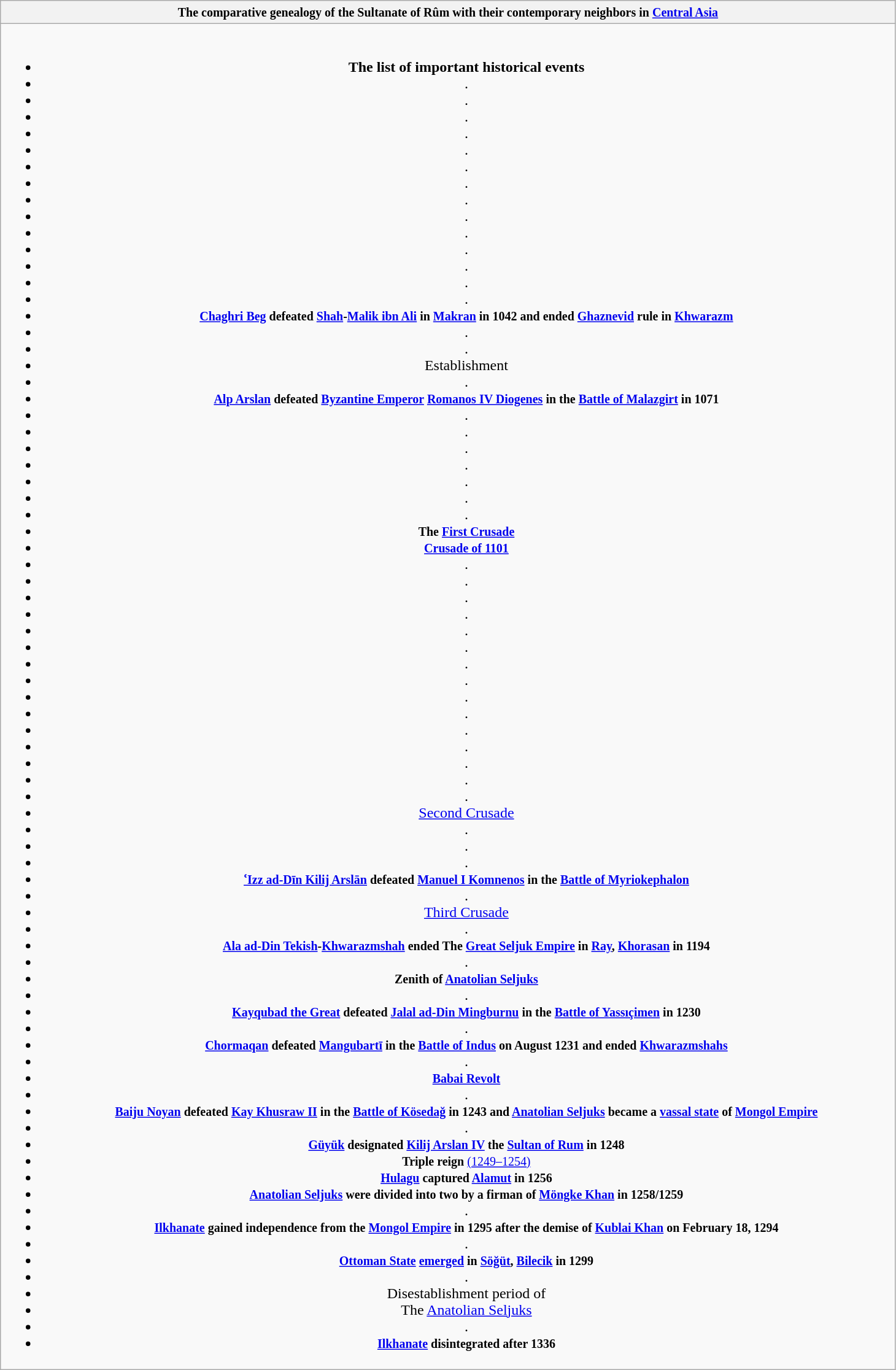<table class="wikitable collapsible collapsed" border="1" style="width:77%; text-align:center;">
<tr>
<th><small>The comparative genealogy of the Sultanate of Rûm with their contemporary neighbors in <a href='#'>Central Asia</a> </small></th>
</tr>
<tr>
<td><br>
























 

 

 







<ul><li><strong>The list of important historical events</strong></li><li>.</li><li>.</li><li>.</li><li>.</li><li>.</li><li>.</li><li>.</li><li>.</li><li>.</li><li>.</li><li>.</li><li>.</li><li>.</li><li>.</li><li><small><strong><a href='#'>Chaghri Beg</a> defeated <a href='#'>Shah</a>-<a href='#'>Malik ibn Ali</a> in <a href='#'>Makran</a> in 1042 and ended <a href='#'>Ghaznevid</a> rule in <a href='#'>Khwarazm</a></strong></small></li><li>.</li><li>.</li><li>Establishment</li><li>.</li><li><small><strong><a href='#'>Alp Arslan</a> defeated <a href='#'>Byzantine Emperor</a> <a href='#'>Romanos IV Diogenes</a> in the <a href='#'>Battle of Malazgirt</a> in 1071</strong></small></li><li>.</li><li>.</li><li>.</li><li>.</li><li>.</li><li>.</li><li>.</li><li><small><strong>The <a href='#'>First Crusade</a></strong></small></li><li><small><strong><a href='#'>Crusade of 1101</a></strong></small></li><li>.</li><li>.</li><li>.</li><li>.</li><li>.</li><li>.</li><li>.</li><li>.</li><li>.</li><li>.</li><li>.</li><li>.</li><li>.</li><li>.</li><li>.</li><li><a href='#'>Second Crusade</a></li><li>.</li><li>.</li><li>.</li><li><small><strong> <a href='#'>ʿIzz ad-Dīn Kilij Arslān</a> defeated <a href='#'>Manuel I Komnenos</a> in the <a href='#'>Battle of Myriokephalon</a></strong></small></li><li>.</li><li><a href='#'>Third Crusade</a></li><li>.</li><li><small><strong><a href='#'>Ala ad-Din Tekish</a>-<a href='#'>Khwarazmshah</a> ended The <a href='#'>Great Seljuk Empire</a> in <a href='#'>Ray</a>, <a href='#'>Khorasan</a> in 1194</strong></small></li><li>.</li><li><small><strong>Zenith of <a href='#'>Anatolian Seljuks</a></strong></small></li><li>.</li><li><small><strong><a href='#'>Kayqubad the Great</a> defeated <a href='#'>Jalal ad-Din Mingburnu</a> in the <a href='#'>Battle of Yassıçimen</a> in 1230</strong></small></li><li>.</li><li><small><strong><a href='#'>Chormaqan</a> defeated <a href='#'>Mangubartī</a> in the <a href='#'>Battle of Indus</a> on August 1231 and ended <a href='#'>Khwarazmshahs</a></strong></small></li><li>.</li><li><small><strong><a href='#'>Babai Revolt</a></strong></small></li><li>.</li><li><small><strong><a href='#'>Baiju Noyan</a> defeated <a href='#'>Kay Khusraw II</a> in the <a href='#'>Battle of Kösedağ</a> in 1243 and <a href='#'>Anatolian Seljuks</a> became a <a href='#'>vassal state</a> of <a href='#'>Mongol Empire</a></strong></small></li><li>.</li><li><small><strong><a href='#'>Güyük</a> designated <a href='#'>Kilij Arslan IV</a> the <a href='#'>Sultan of Rum</a> in 1248</strong></small></li><li><small><strong>Triple reign</strong> <a href='#'>(1249–1254)</a></small></li><li><small><strong><a href='#'>Hulagu</a> captured <a href='#'>Alamut</a> in 1256</strong></small></li><li><small><strong><a href='#'>Anatolian Seljuks</a> were divided into two by a firman of <a href='#'>Möngke Khan</a> in 1258/1259</strong></small></li><li>.</li><li><small><strong><a href='#'>Ilkhanate</a> gained independence from the <a href='#'>Mongol Empire</a> in 1295 after the demise of <a href='#'>Kublai Khan</a> on February 18, 1294</strong></small></li><li>.</li><li><small><strong><a href='#'>Ottoman State</a> <a href='#'>emerged</a> in <a href='#'>Söğüt</a>, <a href='#'>Bilecik</a> in 1299</strong></small></li><li>.</li><li>Disestablishment period of</li><li>The <a href='#'>Anatolian Seljuks</a></li><li>.</li><li><small><strong><a href='#'>Ilkhanate</a> disintegrated after 1336</strong></small></li></ul></td>
</tr>
</table>
